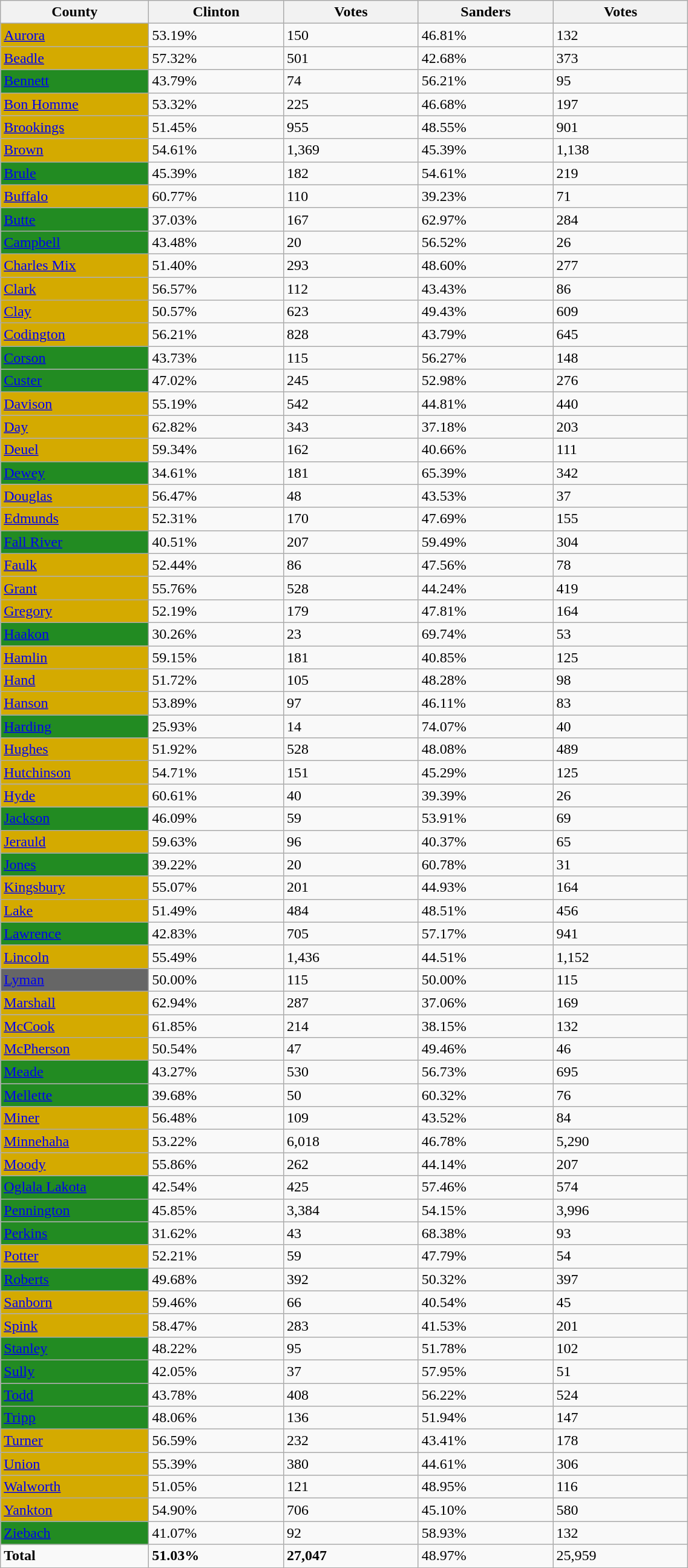<table width="60%" class="wikitable sortable">
<tr>
<th width="11%">County</th>
<th width="10%">Clinton</th>
<th width="10%">Votes</th>
<th width="10%">Sanders</th>
<th width="10%">Votes</th>
</tr>
<tr>
<td style="background:#D4AA00;"><a href='#'>Aurora</a></td>
<td>53.19%</td>
<td>150</td>
<td>46.81%</td>
<td>132</td>
</tr>
<tr>
<td style="background:#D4AA00;"><a href='#'>Beadle</a></td>
<td>57.32%</td>
<td>501</td>
<td>42.68%</td>
<td>373</td>
</tr>
<tr>
<td style="background:#228b22;"><a href='#'>Bennett</a></td>
<td>43.79%</td>
<td>74</td>
<td>56.21%</td>
<td>95</td>
</tr>
<tr>
<td style="background:#D4AA00;"><a href='#'>Bon Homme</a></td>
<td>53.32%</td>
<td>225</td>
<td>46.68%</td>
<td>197</td>
</tr>
<tr>
<td style="background:#D4AA00;"><a href='#'>Brookings</a></td>
<td>51.45%</td>
<td>955</td>
<td>48.55%</td>
<td>901</td>
</tr>
<tr>
<td style="background:#D4AA00;"><a href='#'>Brown</a></td>
<td>54.61%</td>
<td>1,369</td>
<td>45.39%</td>
<td>1,138</td>
</tr>
<tr>
<td style="background:#228b22;"><a href='#'>Brule</a></td>
<td>45.39%</td>
<td>182</td>
<td>54.61%</td>
<td>219</td>
</tr>
<tr>
<td style="background:#D4AA00;"><a href='#'>Buffalo</a></td>
<td>60.77%</td>
<td>110</td>
<td>39.23%</td>
<td>71</td>
</tr>
<tr>
<td style="background:#228b22;"><a href='#'>Butte</a></td>
<td>37.03%</td>
<td>167</td>
<td>62.97%</td>
<td>284</td>
</tr>
<tr>
<td style="background:#228b22;"><a href='#'>Campbell</a></td>
<td>43.48%</td>
<td>20</td>
<td>56.52%</td>
<td>26</td>
</tr>
<tr>
<td style="background:#D4AA00;"><a href='#'>Charles Mix</a></td>
<td>51.40%</td>
<td>293</td>
<td>48.60%</td>
<td>277</td>
</tr>
<tr>
<td style="background:#D4AA00;"><a href='#'>Clark</a></td>
<td>56.57%</td>
<td>112</td>
<td>43.43%</td>
<td>86</td>
</tr>
<tr>
<td style="background:#D4AA00;"><a href='#'>Clay</a></td>
<td>50.57%</td>
<td>623</td>
<td>49.43%</td>
<td>609</td>
</tr>
<tr>
<td style="background:#D4AA00;"><a href='#'>Codington</a></td>
<td>56.21%</td>
<td>828</td>
<td>43.79%</td>
<td>645</td>
</tr>
<tr>
<td style="background:#228b22;"><a href='#'>Corson</a></td>
<td>43.73%</td>
<td>115</td>
<td>56.27%</td>
<td>148</td>
</tr>
<tr>
<td style="background:#228b22;"><a href='#'>Custer</a></td>
<td>47.02%</td>
<td>245</td>
<td>52.98%</td>
<td>276</td>
</tr>
<tr>
<td style="background:#D4AA00;"><a href='#'>Davison</a></td>
<td>55.19%</td>
<td>542</td>
<td>44.81%</td>
<td>440</td>
</tr>
<tr>
<td style="background:#D4AA00;"><a href='#'>Day</a></td>
<td>62.82%</td>
<td>343</td>
<td>37.18%</td>
<td>203</td>
</tr>
<tr>
<td style="background:#D4AA00;"><a href='#'>Deuel</a></td>
<td>59.34%</td>
<td>162</td>
<td>40.66%</td>
<td>111</td>
</tr>
<tr>
<td style="background:#228b22;"><a href='#'>Dewey</a></td>
<td>34.61%</td>
<td>181</td>
<td>65.39%</td>
<td>342</td>
</tr>
<tr>
<td style="background:#D4AA00;"><a href='#'>Douglas</a></td>
<td>56.47%</td>
<td>48</td>
<td>43.53%</td>
<td>37</td>
</tr>
<tr>
<td style="background:#D4AA00;"><a href='#'>Edmunds</a></td>
<td>52.31%</td>
<td>170</td>
<td>47.69%</td>
<td>155</td>
</tr>
<tr>
<td style="background:#228b22;"><a href='#'>Fall River</a></td>
<td>40.51%</td>
<td>207</td>
<td>59.49%</td>
<td>304</td>
</tr>
<tr>
<td style="background:#D4AA00;"><a href='#'>Faulk</a></td>
<td>52.44%</td>
<td>86</td>
<td>47.56%</td>
<td>78</td>
</tr>
<tr>
<td style="background:#D4AA00;"><a href='#'>Grant</a></td>
<td>55.76%</td>
<td>528</td>
<td>44.24%</td>
<td>419</td>
</tr>
<tr>
<td style="background:#D4AA00;"><a href='#'>Gregory</a></td>
<td>52.19%</td>
<td>179</td>
<td>47.81%</td>
<td>164</td>
</tr>
<tr>
<td style="background:#228b22;"><a href='#'>Haakon</a></td>
<td>30.26%</td>
<td>23</td>
<td>69.74%</td>
<td>53</td>
</tr>
<tr>
<td style="background:#D4AA00;"><a href='#'>Hamlin</a></td>
<td>59.15%</td>
<td>181</td>
<td>40.85%</td>
<td>125</td>
</tr>
<tr>
<td style="background:#D4AA00;"><a href='#'>Hand</a></td>
<td>51.72%</td>
<td>105</td>
<td>48.28%</td>
<td>98</td>
</tr>
<tr>
<td style="background:#D4AA00;"><a href='#'>Hanson</a></td>
<td>53.89%</td>
<td>97</td>
<td>46.11%</td>
<td>83</td>
</tr>
<tr>
<td style="background:#228b22;"><a href='#'>Harding</a></td>
<td>25.93%</td>
<td>14</td>
<td>74.07%</td>
<td>40</td>
</tr>
<tr>
<td style="background:#D4AA00;"><a href='#'>Hughes</a></td>
<td>51.92%</td>
<td>528</td>
<td>48.08%</td>
<td>489</td>
</tr>
<tr>
<td style="background:#D4AA00;"><a href='#'>Hutchinson</a></td>
<td>54.71%</td>
<td>151</td>
<td>45.29%</td>
<td>125</td>
</tr>
<tr>
<td style="background:#D4AA00;"><a href='#'>Hyde</a></td>
<td>60.61%</td>
<td>40</td>
<td>39.39%</td>
<td>26</td>
</tr>
<tr>
<td style="background:#228b22;"><a href='#'>Jackson</a></td>
<td>46.09%</td>
<td>59</td>
<td>53.91%</td>
<td>69</td>
</tr>
<tr>
<td style="background:#D4AA00;"><a href='#'>Jerauld</a></td>
<td>59.63%</td>
<td>96</td>
<td>40.37%</td>
<td>65</td>
</tr>
<tr>
<td style="background:#228b22;"><a href='#'>Jones</a></td>
<td>39.22%</td>
<td>20</td>
<td>60.78%</td>
<td>31</td>
</tr>
<tr>
<td style="background:#D4AA00;"><a href='#'>Kingsbury</a></td>
<td>55.07%</td>
<td>201</td>
<td>44.93%</td>
<td>164</td>
</tr>
<tr>
<td style="background:#D4AA00;"><a href='#'>Lake</a></td>
<td>51.49%</td>
<td>484</td>
<td>48.51%</td>
<td>456</td>
</tr>
<tr>
<td style="background:#228b22;"><a href='#'>Lawrence</a></td>
<td>42.83%</td>
<td>705</td>
<td>57.17%</td>
<td>941</td>
</tr>
<tr>
<td style="background:#D4AA00;"><a href='#'>Lincoln</a></td>
<td>55.49%</td>
<td>1,436</td>
<td>44.51%</td>
<td>1,152</td>
</tr>
<tr>
<td style="background:#666666;"><a href='#'>Lyman</a></td>
<td>50.00%</td>
<td>115</td>
<td>50.00%</td>
<td>115</td>
</tr>
<tr>
<td style="background:#D4AA00;"><a href='#'>Marshall</a></td>
<td>62.94%</td>
<td>287</td>
<td>37.06%</td>
<td>169</td>
</tr>
<tr>
<td style="background:#D4AA00;"><a href='#'>McCook</a></td>
<td>61.85%</td>
<td>214</td>
<td>38.15%</td>
<td>132</td>
</tr>
<tr>
<td style="background:#D4AA00;"><a href='#'>McPherson</a></td>
<td>50.54%</td>
<td>47</td>
<td>49.46%</td>
<td>46</td>
</tr>
<tr>
<td style="background:#228b22;"><a href='#'>Meade</a></td>
<td>43.27%</td>
<td>530</td>
<td>56.73%</td>
<td>695</td>
</tr>
<tr>
<td style="background:#228b22;"><a href='#'>Mellette</a></td>
<td>39.68%</td>
<td>50</td>
<td>60.32%</td>
<td>76</td>
</tr>
<tr>
<td style="background:#D4AA00;"><a href='#'>Miner</a></td>
<td>56.48%</td>
<td>109</td>
<td>43.52%</td>
<td>84</td>
</tr>
<tr>
<td style="background:#D4AA00;"><a href='#'>Minnehaha</a></td>
<td>53.22%</td>
<td>6,018</td>
<td>46.78%</td>
<td>5,290</td>
</tr>
<tr>
<td style="background:#D4AA00;"><a href='#'>Moody</a></td>
<td>55.86%</td>
<td>262</td>
<td>44.14%</td>
<td>207</td>
</tr>
<tr>
<td style="background:#228b22;"><a href='#'>Oglala Lakota</a></td>
<td>42.54%</td>
<td>425</td>
<td>57.46%</td>
<td>574</td>
</tr>
<tr>
<td style="background:#228b22;"><a href='#'>Pennington</a></td>
<td>45.85%</td>
<td>3,384</td>
<td>54.15%</td>
<td>3,996</td>
</tr>
<tr>
<td style="background:#228b22;"><a href='#'>Perkins</a></td>
<td>31.62%</td>
<td>43</td>
<td>68.38%</td>
<td>93</td>
</tr>
<tr>
<td style="background:#D4AA00;"><a href='#'>Potter</a></td>
<td>52.21%</td>
<td>59</td>
<td>47.79%</td>
<td>54</td>
</tr>
<tr>
<td style="background:#228b22;"><a href='#'>Roberts</a></td>
<td>49.68%</td>
<td>392</td>
<td>50.32%</td>
<td>397</td>
</tr>
<tr>
<td style="background:#D4AA00;"><a href='#'>Sanborn</a></td>
<td>59.46%</td>
<td>66</td>
<td>40.54%</td>
<td>45</td>
</tr>
<tr>
<td style="background:#D4AA00;"><a href='#'>Spink</a></td>
<td>58.47%</td>
<td>283</td>
<td>41.53%</td>
<td>201</td>
</tr>
<tr>
<td style="background:#228b22;"><a href='#'>Stanley</a></td>
<td>48.22%</td>
<td>95</td>
<td>51.78%</td>
<td>102</td>
</tr>
<tr>
<td style="background:#228b22;"><a href='#'>Sully</a></td>
<td>42.05%</td>
<td>37</td>
<td>57.95%</td>
<td>51</td>
</tr>
<tr>
<td style="background:#228b22;"><a href='#'>Todd</a></td>
<td>43.78%</td>
<td>408</td>
<td>56.22%</td>
<td>524</td>
</tr>
<tr>
<td style="background:#228b22;"><a href='#'>Tripp</a></td>
<td>48.06%</td>
<td>136</td>
<td>51.94%</td>
<td>147</td>
</tr>
<tr>
<td style="background:#D4AA00;"><a href='#'>Turner</a></td>
<td>56.59%</td>
<td>232</td>
<td>43.41%</td>
<td>178</td>
</tr>
<tr>
<td style="background:#D4AA00;"><a href='#'>Union</a></td>
<td>55.39%</td>
<td>380</td>
<td>44.61%</td>
<td>306</td>
</tr>
<tr>
<td style="background:#D4AA00;"><a href='#'>Walworth</a></td>
<td>51.05%</td>
<td>121</td>
<td>48.95%</td>
<td>116</td>
</tr>
<tr>
<td style="background:#D4AA00;"><a href='#'>Yankton</a></td>
<td>54.90%</td>
<td>706</td>
<td>45.10%</td>
<td>580</td>
</tr>
<tr>
<td style="background:#228b22;"><a href='#'>Ziebach</a></td>
<td>41.07%</td>
<td>92</td>
<td>58.93%</td>
<td>132</td>
</tr>
<tr>
<td><strong>Total</strong></td>
<td><strong>51.03%</strong></td>
<td><strong>27,047</strong></td>
<td>48.97%</td>
<td>25,959</td>
</tr>
</table>
